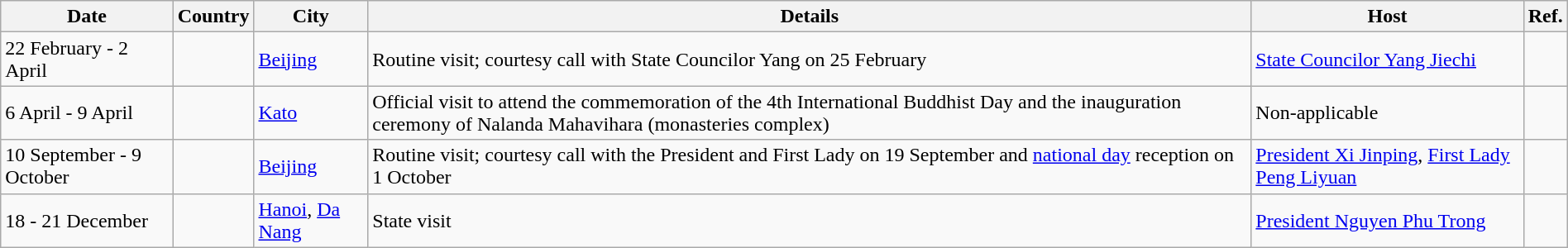<table class="wikitable sortable" border="1" style="margin: 1em auto 1em auto">
<tr>
<th>Date</th>
<th>Country</th>
<th>City</th>
<th>Details</th>
<th>Host</th>
<th>Ref.</th>
</tr>
<tr>
<td>22 February - 2 April</td>
<td></td>
<td><a href='#'>Beijing</a></td>
<td>Routine visit; courtesy call with State Councilor Yang on 25 February</td>
<td><a href='#'>State Councilor Yang Jiechi</a></td>
<td></td>
</tr>
<tr>
<td>6 April - 9 April</td>
<td></td>
<td><a href='#'>Kato</a></td>
<td>Official visit to attend the commemoration of the 4th International Buddhist Day and the inauguration ceremony of Nalanda Mahavihara (monasteries complex)</td>
<td>Non-applicable</td>
<td></td>
</tr>
<tr>
<td>10 September - 9 October</td>
<td></td>
<td><a href='#'>Beijing</a></td>
<td>Routine visit; courtesy call with the President and First Lady on 19 September and <a href='#'>national day</a> reception on 1 October</td>
<td><a href='#'>President Xi Jinping</a>, <a href='#'>First Lady Peng Liyuan</a></td>
<td></td>
</tr>
<tr>
<td>18 - 21 December</td>
<td></td>
<td><a href='#'>Hanoi</a>, <a href='#'>Da Nang</a></td>
<td>State visit</td>
<td><a href='#'>President Nguyen Phu Trong</a></td>
<td></td>
</tr>
</table>
